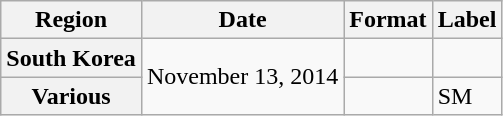<table class="wikitable plainrowheaders">
<tr>
<th scope="col">Region</th>
<th scope="col">Date</th>
<th scope="col">Format</th>
<th scope="col">Label</th>
</tr>
<tr>
<th scope="row">South Korea</th>
<td rowspan="2">November 13, 2014</td>
<td></td>
<td></td>
</tr>
<tr>
<th scope="row">Various </th>
<td></td>
<td>SM</td>
</tr>
</table>
